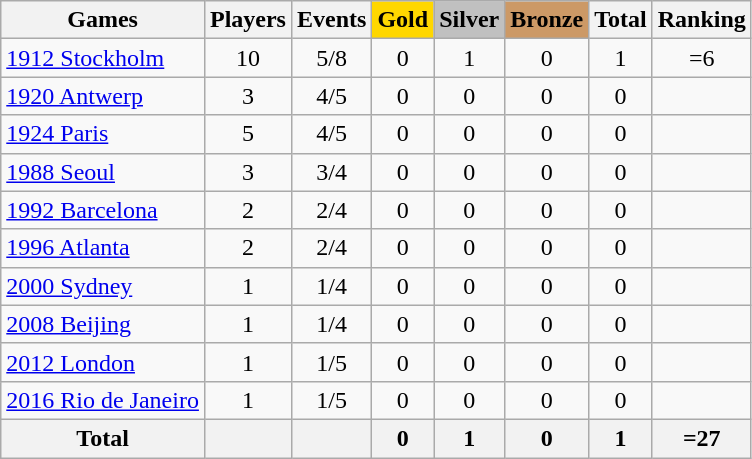<table class="wikitable sortable" style="text-align:center">
<tr>
<th>Games</th>
<th>Players</th>
<th>Events</th>
<th style="background-color:gold;">Gold</th>
<th style="background-color:silver;">Silver</th>
<th style="background-color:#c96;">Bronze</th>
<th>Total</th>
<th>Ranking</th>
</tr>
<tr>
<td align=left><a href='#'>1912 Stockholm</a></td>
<td>10</td>
<td>5/8</td>
<td>0</td>
<td>1</td>
<td>0</td>
<td>1</td>
<td>=6</td>
</tr>
<tr>
<td align=left><a href='#'>1920 Antwerp</a></td>
<td>3</td>
<td>4/5</td>
<td>0</td>
<td>0</td>
<td>0</td>
<td>0</td>
<td></td>
</tr>
<tr>
<td align=left><a href='#'>1924 Paris</a></td>
<td>5</td>
<td>4/5</td>
<td>0</td>
<td>0</td>
<td>0</td>
<td>0</td>
<td></td>
</tr>
<tr>
<td align=left><a href='#'>1988 Seoul</a></td>
<td>3</td>
<td>3/4</td>
<td>0</td>
<td>0</td>
<td>0</td>
<td>0</td>
<td></td>
</tr>
<tr>
<td align=left><a href='#'>1992 Barcelona</a></td>
<td>2</td>
<td>2/4</td>
<td>0</td>
<td>0</td>
<td>0</td>
<td>0</td>
<td></td>
</tr>
<tr>
<td align=left><a href='#'>1996 Atlanta</a></td>
<td>2</td>
<td>2/4</td>
<td>0</td>
<td>0</td>
<td>0</td>
<td>0</td>
<td></td>
</tr>
<tr>
<td align=left><a href='#'>2000 Sydney</a></td>
<td>1</td>
<td>1/4</td>
<td>0</td>
<td>0</td>
<td>0</td>
<td>0</td>
<td></td>
</tr>
<tr>
<td align=left><a href='#'>2008 Beijing</a></td>
<td>1</td>
<td>1/4</td>
<td>0</td>
<td>0</td>
<td>0</td>
<td>0</td>
<td></td>
</tr>
<tr>
<td align=left><a href='#'>2012 London</a></td>
<td>1</td>
<td>1/5</td>
<td>0</td>
<td>0</td>
<td>0</td>
<td>0</td>
<td></td>
</tr>
<tr>
<td align=left><a href='#'>2016 Rio de Janeiro</a></td>
<td>1</td>
<td>1/5</td>
<td>0</td>
<td>0</td>
<td>0</td>
<td>0</td>
<td></td>
</tr>
<tr>
<th>Total</th>
<th></th>
<th></th>
<th>0</th>
<th>1</th>
<th>0</th>
<th>1</th>
<th>=27</th>
</tr>
</table>
